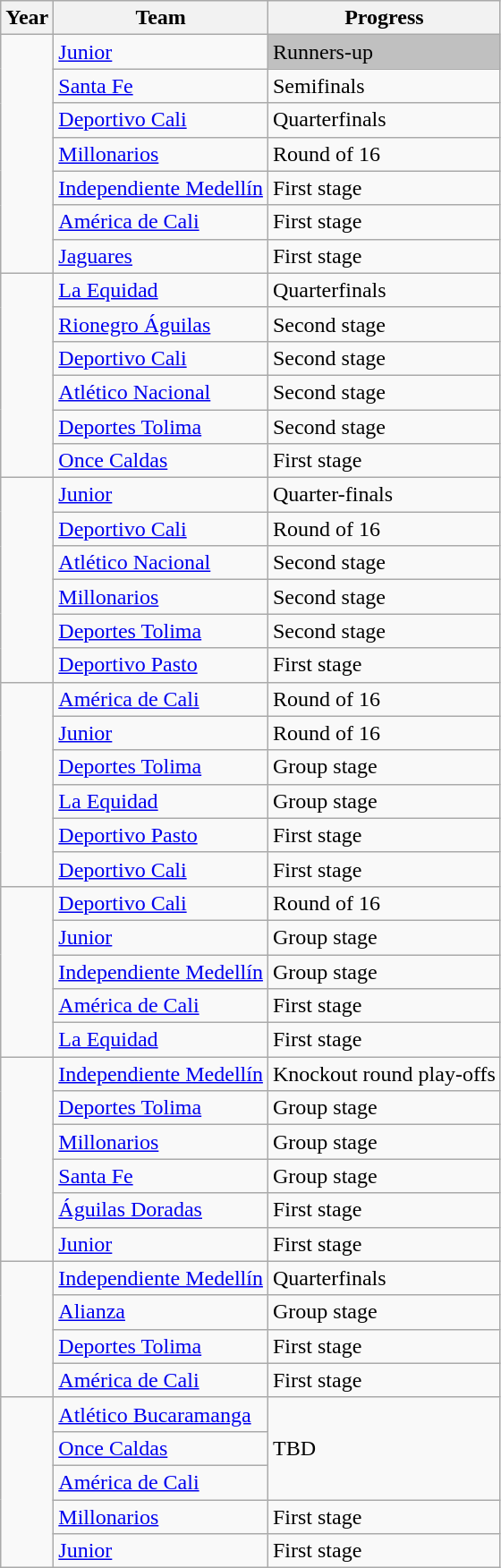<table class="wikitable">
<tr>
<th>Year</th>
<th>Team</th>
<th>Progress</th>
</tr>
<tr align=left>
<td rowspan=7></td>
<td><a href='#'>Junior</a></td>
<td bgcolor="Silver">Runners-up</td>
</tr>
<tr align=left>
<td><a href='#'>Santa Fe</a></td>
<td>Semifinals</td>
</tr>
<tr align=left>
<td><a href='#'>Deportivo Cali</a></td>
<td>Quarterfinals</td>
</tr>
<tr align=left>
<td><a href='#'>Millonarios</a></td>
<td>Round of 16</td>
</tr>
<tr align=left>
<td><a href='#'>Independiente Medellín</a></td>
<td>First stage</td>
</tr>
<tr align=left>
<td><a href='#'>América de Cali</a></td>
<td>First stage</td>
</tr>
<tr align=left>
<td><a href='#'>Jaguares</a></td>
<td>First stage</td>
</tr>
<tr align=left>
<td rowspan=6></td>
<td><a href='#'>La Equidad</a></td>
<td>Quarterfinals</td>
</tr>
<tr align=left>
<td><a href='#'>Rionegro Águilas</a></td>
<td>Second stage</td>
</tr>
<tr align=left>
<td><a href='#'>Deportivo Cali</a></td>
<td>Second stage</td>
</tr>
<tr align=left>
<td><a href='#'>Atlético Nacional</a></td>
<td>Second stage</td>
</tr>
<tr align=left>
<td><a href='#'>Deportes Tolima</a></td>
<td>Second stage</td>
</tr>
<tr align=left>
<td><a href='#'>Once Caldas</a></td>
<td>First stage</td>
</tr>
<tr align=left>
<td rowspan=6></td>
<td><a href='#'>Junior</a></td>
<td>Quarter-finals</td>
</tr>
<tr align=left>
<td><a href='#'>Deportivo Cali</a></td>
<td>Round of 16</td>
</tr>
<tr align=left>
<td><a href='#'>Atlético Nacional</a></td>
<td>Second stage</td>
</tr>
<tr align=left>
<td><a href='#'>Millonarios</a></td>
<td>Second stage</td>
</tr>
<tr align=left>
<td><a href='#'>Deportes Tolima</a></td>
<td>Second stage</td>
</tr>
<tr align=left>
<td><a href='#'>Deportivo Pasto</a></td>
<td>First stage</td>
</tr>
<tr align=left>
<td rowspan=6></td>
<td><a href='#'>América de Cali</a></td>
<td>Round of 16</td>
</tr>
<tr align=left>
<td><a href='#'>Junior</a></td>
<td>Round of 16</td>
</tr>
<tr align=left>
<td><a href='#'>Deportes Tolima</a></td>
<td>Group stage</td>
</tr>
<tr align=left>
<td><a href='#'>La Equidad</a></td>
<td>Group stage</td>
</tr>
<tr align=left>
<td><a href='#'>Deportivo Pasto</a></td>
<td>First stage</td>
</tr>
<tr align=left>
<td><a href='#'>Deportivo Cali</a></td>
<td>First stage</td>
</tr>
<tr align=left>
<td rowspan=5></td>
<td><a href='#'>Deportivo Cali</a></td>
<td>Round of 16</td>
</tr>
<tr align=left>
<td><a href='#'>Junior</a></td>
<td>Group stage</td>
</tr>
<tr align=left>
<td><a href='#'>Independiente Medellín</a></td>
<td>Group stage</td>
</tr>
<tr align=left>
<td><a href='#'>América de Cali</a></td>
<td>First stage</td>
</tr>
<tr align=left>
<td><a href='#'>La Equidad</a></td>
<td>First stage</td>
</tr>
<tr align=left>
<td rowspan=6></td>
<td><a href='#'>Independiente Medellín</a></td>
<td>Knockout round play-offs</td>
</tr>
<tr align=left>
<td><a href='#'>Deportes Tolima</a></td>
<td>Group stage</td>
</tr>
<tr align=left>
<td><a href='#'>Millonarios</a></td>
<td>Group stage</td>
</tr>
<tr align=left>
<td><a href='#'>Santa Fe</a></td>
<td>Group stage</td>
</tr>
<tr align=left>
<td><a href='#'>Águilas Doradas</a></td>
<td>First stage</td>
</tr>
<tr align=left>
<td><a href='#'>Junior</a></td>
<td>First stage</td>
</tr>
<tr align=left>
<td rowspan=4></td>
<td><a href='#'>Independiente Medellín</a></td>
<td>Quarterfinals</td>
</tr>
<tr align=left>
<td><a href='#'>Alianza</a></td>
<td>Group stage</td>
</tr>
<tr align=left>
<td><a href='#'>Deportes Tolima</a></td>
<td>First stage</td>
</tr>
<tr align=left>
<td><a href='#'>América de Cali</a></td>
<td>First stage</td>
</tr>
<tr align=left>
<td rowspan=5></td>
<td><a href='#'>Atlético Bucaramanga</a></td>
<td rowspan=3>TBD</td>
</tr>
<tr align=left>
<td><a href='#'>Once Caldas</a></td>
</tr>
<tr align=left>
<td><a href='#'>América de Cali</a></td>
</tr>
<tr align=left>
<td><a href='#'>Millonarios</a></td>
<td>First stage</td>
</tr>
<tr align=left>
<td><a href='#'>Junior</a></td>
<td>First stage</td>
</tr>
</table>
